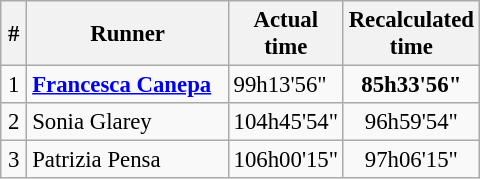<table class="wikitable" style="font-size:95%;width:320px;">
<tr>
<th width=6%>#</th>
<th width=54%>Runner</th>
<th width=20%>Actual time</th>
<th width=20%>Recalculated time</th>
</tr>
<tr>
<td align=center>1</td>
<td> <strong><a href='#'>Francesca Canepa</a></strong></td>
<td>99h13'56"</td>
<td align=center><strong>85h33'56"</strong></td>
</tr>
<tr>
<td align=center>2</td>
<td> Sonia Glarey</td>
<td>104h45'54"</td>
<td align=center>96h59'54"</td>
</tr>
<tr>
<td align=center>3</td>
<td> Patrizia Pensa</td>
<td>106h00'15"</td>
<td align=center>97h06'15"</td>
</tr>
</table>
